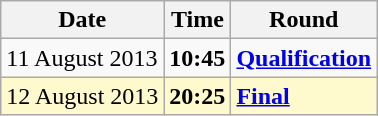<table class="wikitable">
<tr>
<th>Date</th>
<th>Time</th>
<th>Round</th>
</tr>
<tr>
<td>11 August 2013</td>
<td><strong>10:45</strong></td>
<td><strong><a href='#'>Qualification</a></strong></td>
</tr>
<tr style=background:lemonchiffon>
<td>12 August 2013</td>
<td><strong>20:25</strong></td>
<td><strong><a href='#'>Final</a></strong></td>
</tr>
</table>
